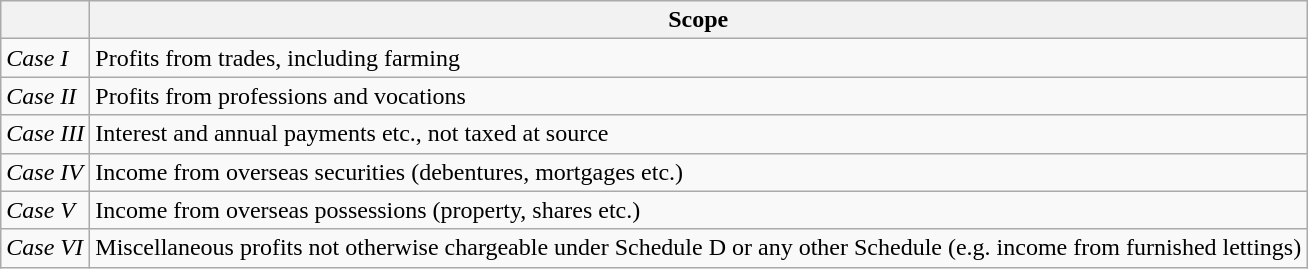<table class="wikitable">
<tr>
<th></th>
<th>Scope</th>
</tr>
<tr>
<td><em>Case I</em></td>
<td>Profits from trades, including farming</td>
</tr>
<tr>
<td><em>Case II</em></td>
<td>Profits from professions and vocations</td>
</tr>
<tr>
<td><em>Case III</em></td>
<td>Interest and annual payments etc., not taxed at source</td>
</tr>
<tr>
<td><em>Case IV</em></td>
<td>Income from overseas securities (debentures, mortgages etc.)</td>
</tr>
<tr>
<td><em>Case V</em></td>
<td>Income from overseas possessions (property, shares etc.)</td>
</tr>
<tr>
<td><em>Case VI</em></td>
<td>Miscellaneous profits not otherwise chargeable under Schedule D or any other Schedule (e.g. income from furnished lettings)</td>
</tr>
</table>
